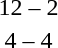<table style="text-align:center">
<tr>
<th width=200></th>
<th width=100></th>
<th width=200></th>
</tr>
<tr>
<td align=right><strong></strong></td>
<td>12 – 2</td>
<td align=left></td>
</tr>
<tr>
<td align=right><strong></strong></td>
<td>4 – 4</td>
<td align=left><strong></strong></td>
</tr>
</table>
